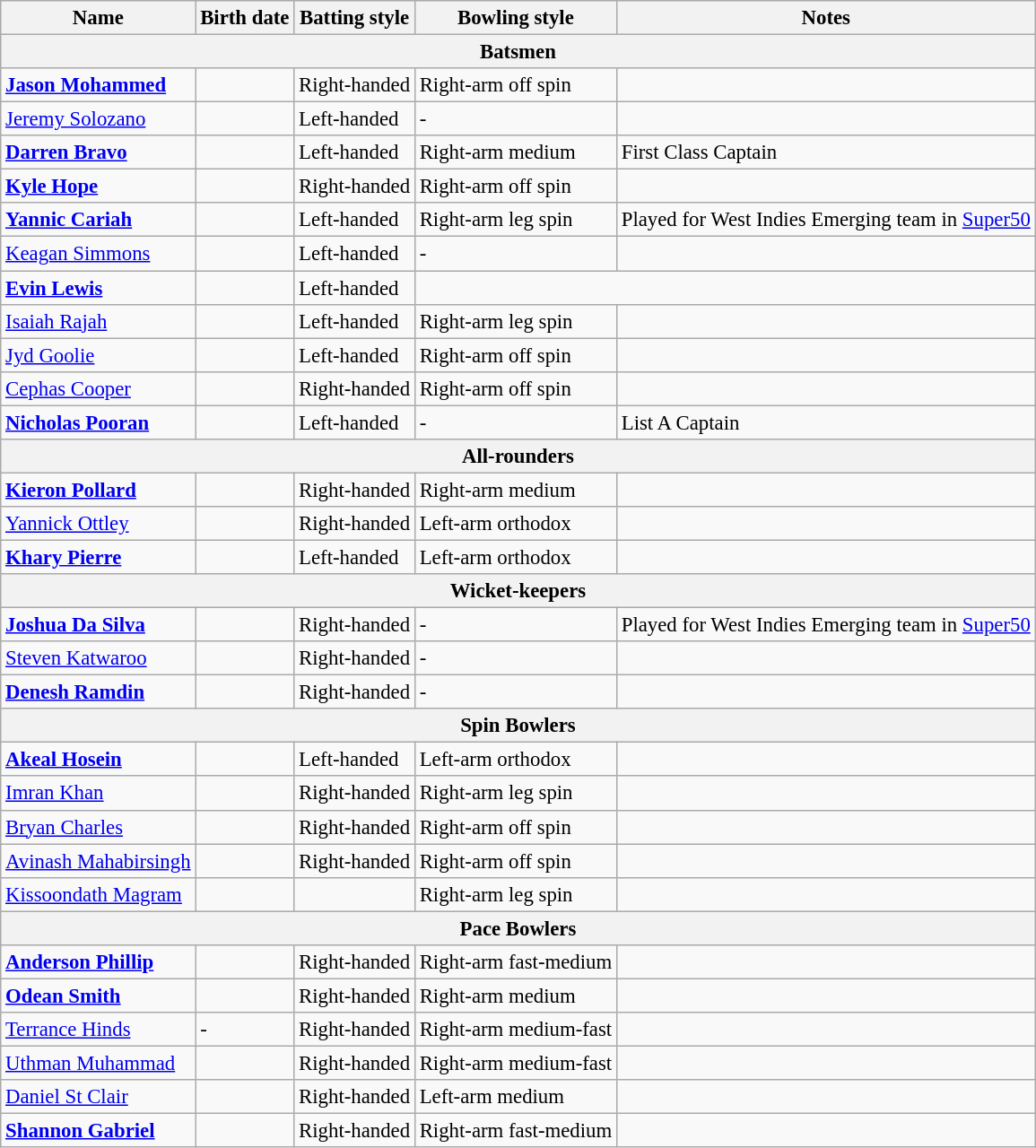<table class="wikitable" style="font-size:95%">
<tr>
<th>Name</th>
<th>Birth date</th>
<th>Batting style</th>
<th>Bowling style</th>
<th>Notes</th>
</tr>
<tr>
<th colspan="6">Batsmen</th>
</tr>
<tr>
<td><strong><a href='#'>Jason Mohammed</a></strong></td>
<td></td>
<td>Right-handed</td>
<td>Right-arm off spin</td>
<td></td>
</tr>
<tr>
<td><a href='#'>Jeremy Solozano</a></td>
<td></td>
<td>Left-handed</td>
<td>-</td>
<td></td>
</tr>
<tr>
<td><strong><a href='#'>Darren Bravo</a></strong></td>
<td></td>
<td>Left-handed</td>
<td>Right-arm medium</td>
<td>First Class Captain</td>
</tr>
<tr>
<td><strong><a href='#'>Kyle Hope</a></strong></td>
<td></td>
<td>Right-handed</td>
<td>Right-arm off spin</td>
<td></td>
</tr>
<tr>
<td><strong><a href='#'>Yannic Cariah</a></strong></td>
<td></td>
<td>Left-handed</td>
<td>Right-arm leg spin</td>
<td>Played for West Indies Emerging team in <a href='#'>Super50</a></td>
</tr>
<tr>
<td><a href='#'>Keagan Simmons</a></td>
<td></td>
<td>Left-handed</td>
<td>-</td>
<td></td>
</tr>
<tr>
<td><strong><a href='#'>Evin Lewis</a></strong></td>
<td></td>
<td>Left-handed</td>
</tr>
<tr>
<td><a href='#'>Isaiah Rajah</a></td>
<td></td>
<td>Left-handed</td>
<td>Right-arm leg spin</td>
<td></td>
</tr>
<tr>
<td><a href='#'>Jyd Goolie</a></td>
<td></td>
<td>Left-handed</td>
<td>Right-arm off spin</td>
<td></td>
</tr>
<tr>
<td><a href='#'>Cephas Cooper</a></td>
<td></td>
<td>Right-handed</td>
<td>Right-arm off spin</td>
<td></td>
</tr>
<tr>
<td><strong><a href='#'>Nicholas Pooran</a></strong></td>
<td></td>
<td>Left-handed</td>
<td>-</td>
<td>List A Captain</td>
</tr>
<tr>
<th colspan="5">All-rounders</th>
</tr>
<tr>
<td><strong><a href='#'>Kieron Pollard</a></strong></td>
<td></td>
<td>Right-handed</td>
<td>Right-arm medium</td>
<td></td>
</tr>
<tr>
<td><a href='#'>Yannick Ottley</a></td>
<td></td>
<td>Right-handed</td>
<td>Left-arm orthodox</td>
<td></td>
</tr>
<tr>
<td><strong><a href='#'>Khary Pierre</a></strong></td>
<td></td>
<td>Left-handed</td>
<td>Left-arm orthodox</td>
<td></td>
</tr>
<tr>
<th colspan="5">Wicket-keepers</th>
</tr>
<tr>
<td><strong><a href='#'>Joshua Da Silva</a></strong></td>
<td></td>
<td>Right-handed</td>
<td>-</td>
<td>Played for West Indies Emerging team in <a href='#'>Super50</a></td>
</tr>
<tr>
<td><a href='#'>Steven Katwaroo</a></td>
<td></td>
<td>Right-handed</td>
<td>-</td>
<td></td>
</tr>
<tr>
<td><strong><a href='#'>Denesh Ramdin</a></strong></td>
<td></td>
<td>Right-handed</td>
<td>-</td>
<td></td>
</tr>
<tr>
<th colspan="5">Spin Bowlers</th>
</tr>
<tr>
<td><strong><a href='#'>Akeal Hosein</a></strong></td>
<td></td>
<td>Left-handed</td>
<td>Left-arm orthodox</td>
<td></td>
</tr>
<tr>
<td><a href='#'>Imran Khan</a></td>
<td></td>
<td>Right-handed</td>
<td>Right-arm leg spin</td>
<td></td>
</tr>
<tr>
<td><a href='#'>Bryan Charles</a></td>
<td></td>
<td>Right-handed</td>
<td>Right-arm off spin</td>
<td></td>
</tr>
<tr>
<td><a href='#'>Avinash Mahabirsingh</a></td>
<td></td>
<td>Right-handed</td>
<td>Right-arm off spin</td>
<td></td>
</tr>
<tr>
<td><a href='#'>Kissoondath Magram</a></td>
<td></td>
<td></td>
<td>Right-arm leg spin</td>
<td></td>
</tr>
<tr>
<th colspan="5">Pace Bowlers</th>
</tr>
<tr>
<td><strong><a href='#'>Anderson Phillip</a></strong></td>
<td></td>
<td>Right-handed</td>
<td>Right-arm fast-medium</td>
<td></td>
</tr>
<tr>
<td><strong><a href='#'>Odean Smith</a></strong></td>
<td></td>
<td>Right-handed</td>
<td>Right-arm medium</td>
<td></td>
</tr>
<tr>
<td><a href='#'>Terrance Hinds</a></td>
<td>-</td>
<td>Right-handed</td>
<td>Right-arm medium-fast</td>
<td></td>
</tr>
<tr>
<td><a href='#'>Uthman Muhammad</a></td>
<td></td>
<td>Right-handed</td>
<td>Right-arm medium-fast</td>
<td></td>
</tr>
<tr>
<td><a href='#'>Daniel St Clair</a></td>
<td></td>
<td>Right-handed</td>
<td>Left-arm medium</td>
<td></td>
</tr>
<tr>
<td><strong><a href='#'>Shannon Gabriel</a></strong></td>
<td></td>
<td>Right-handed</td>
<td>Right-arm fast-medium</td>
<td></td>
</tr>
</table>
